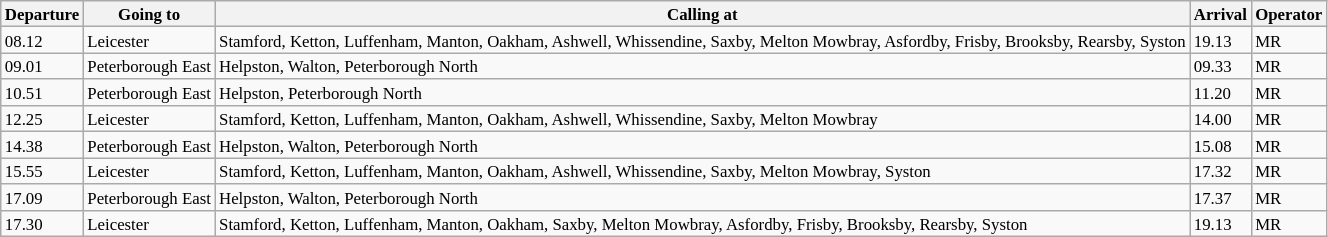<table class="wikitable" style="font-size:70%;">
<tr>
<th>Departure</th>
<th>Going to</th>
<th>Calling at</th>
<th>Arrival</th>
<th>Operator</th>
</tr>
<tr>
<td>08.12</td>
<td>Leicester</td>
<td>Stamford, Ketton, Luffenham, Manton, Oakham, Ashwell, Whissendine, Saxby, Melton Mowbray, Asfordby, Frisby, Brooksby, Rearsby, Syston</td>
<td>19.13</td>
<td>MR</td>
</tr>
<tr>
<td>09.01</td>
<td>Peterborough East</td>
<td>Helpston, Walton, Peterborough North</td>
<td>09.33</td>
<td>MR</td>
</tr>
<tr>
<td>10.51</td>
<td>Peterborough East</td>
<td>Helpston, Peterborough North</td>
<td>11.20</td>
<td>MR</td>
</tr>
<tr>
<td>12.25</td>
<td>Leicester</td>
<td>Stamford, Ketton, Luffenham, Manton, Oakham, Ashwell, Whissendine, Saxby, Melton Mowbray</td>
<td>14.00</td>
<td>MR</td>
</tr>
<tr>
<td>14.38</td>
<td>Peterborough East</td>
<td>Helpston, Walton, Peterborough North</td>
<td>15.08</td>
<td>MR</td>
</tr>
<tr>
<td>15.55</td>
<td>Leicester</td>
<td>Stamford, Ketton, Luffenham, Manton, Oakham, Ashwell, Whissendine, Saxby, Melton Mowbray, Syston</td>
<td>17.32</td>
<td>MR</td>
</tr>
<tr>
<td>17.09</td>
<td>Peterborough East</td>
<td>Helpston, Walton, Peterborough North</td>
<td>17.37</td>
<td>MR</td>
</tr>
<tr>
<td>17.30</td>
<td>Leicester</td>
<td>Stamford, Ketton, Luffenham, Manton, Oakham, Saxby, Melton Mowbray, Asfordby, Frisby, Brooksby, Rearsby, Syston</td>
<td>19.13</td>
<td>MR</td>
</tr>
</table>
